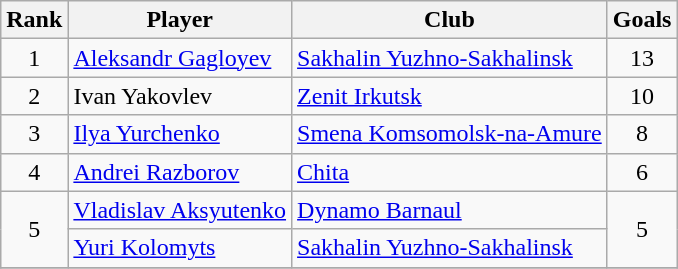<table class="wikitable" style="text-align:center">
<tr>
<th>Rank</th>
<th>Player</th>
<th>Club</th>
<th>Goals</th>
</tr>
<tr>
<td rowspan=1>1</td>
<td align="left"> <a href='#'>Aleksandr Gagloyev</a></td>
<td align="left"><a href='#'>Sakhalin Yuzhno-Sakhalinsk</a></td>
<td rowspan=1>13</td>
</tr>
<tr>
<td rowspan=1>2</td>
<td align="left"> Ivan Yakovlev</td>
<td align="left"><a href='#'>Zenit Irkutsk</a></td>
<td rowspan=1>10</td>
</tr>
<tr>
<td rowspan=1>3</td>
<td align="left"> <a href='#'>Ilya Yurchenko</a></td>
<td align="left"><a href='#'>Smena Komsomolsk-na-Amure</a></td>
<td rowspan=1>8</td>
</tr>
<tr>
<td rowspan=1>4</td>
<td align="left"> <a href='#'>Andrei Razborov</a></td>
<td align="left"><a href='#'>Chita</a></td>
<td rowspan=1>6</td>
</tr>
<tr>
<td rowspan=2>5</td>
<td align="left"> <a href='#'>Vladislav Aksyutenko</a></td>
<td align="left"><a href='#'>Dynamo Barnaul</a></td>
<td rowspan=2>5</td>
</tr>
<tr>
<td align="left"> <a href='#'>Yuri Kolomyts</a></td>
<td align="left"><a href='#'>Sakhalin Yuzhno-Sakhalinsk</a></td>
</tr>
<tr>
</tr>
</table>
